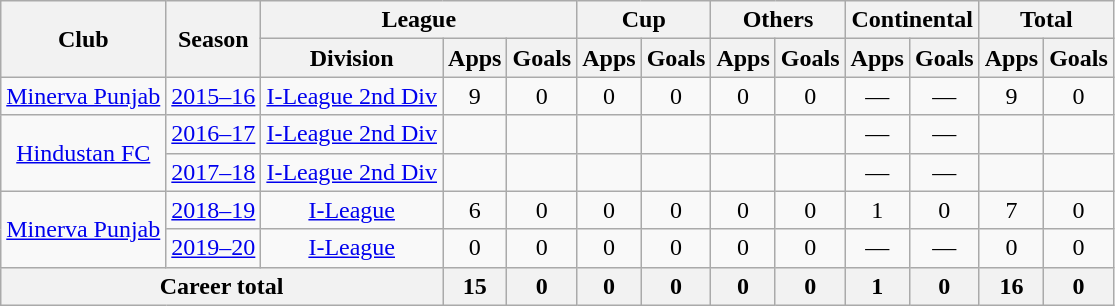<table class="wikitable" style="text-align: center;">
<tr>
<th rowspan="2">Club</th>
<th rowspan="2">Season</th>
<th colspan="3">League</th>
<th colspan="2">Cup</th>
<th colspan="2">Others</th>
<th colspan="2">Continental</th>
<th colspan="2">Total</th>
</tr>
<tr>
<th>Division</th>
<th>Apps</th>
<th>Goals</th>
<th>Apps</th>
<th>Goals</th>
<th>Apps</th>
<th>Goals</th>
<th>Apps</th>
<th>Goals</th>
<th>Apps</th>
<th>Goals</th>
</tr>
<tr>
<td rowspan="1"><a href='#'>Minerva Punjab</a></td>
<td><a href='#'>2015–16</a></td>
<td><a href='#'>I-League 2nd Div</a></td>
<td>9</td>
<td>0</td>
<td>0</td>
<td>0</td>
<td>0</td>
<td>0</td>
<td>—</td>
<td>—</td>
<td>9</td>
<td>0</td>
</tr>
<tr>
<td rowspan="2"><a href='#'>Hindustan FC</a></td>
<td><a href='#'>2016–17</a></td>
<td><a href='#'>I-League 2nd Div</a></td>
<td></td>
<td></td>
<td></td>
<td></td>
<td></td>
<td></td>
<td>—</td>
<td>—</td>
<td></td>
<td></td>
</tr>
<tr>
<td><a href='#'>2017–18</a></td>
<td><a href='#'>I-League 2nd Div</a></td>
<td></td>
<td></td>
<td></td>
<td></td>
<td></td>
<td></td>
<td>—</td>
<td>—</td>
<td></td>
<td></td>
</tr>
<tr>
<td rowspan="2"><a href='#'>Minerva Punjab</a></td>
<td><a href='#'>2018–19</a></td>
<td><a href='#'>I-League</a></td>
<td>6</td>
<td>0</td>
<td>0</td>
<td>0</td>
<td>0</td>
<td>0</td>
<td>1</td>
<td>0</td>
<td>7</td>
<td>0</td>
</tr>
<tr>
<td><a href='#'>2019–20</a></td>
<td><a href='#'>I-League</a></td>
<td>0</td>
<td>0</td>
<td>0</td>
<td>0</td>
<td>0</td>
<td>0</td>
<td>—</td>
<td>—</td>
<td>0</td>
<td>0</td>
</tr>
<tr>
<th colspan="3">Career total</th>
<th>15</th>
<th>0</th>
<th>0</th>
<th>0</th>
<th>0</th>
<th>0</th>
<th>1</th>
<th>0</th>
<th>16</th>
<th>0</th>
</tr>
</table>
